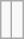<table class="wikitable">
<tr>
<td></td>
<td><br></td>
</tr>
</table>
